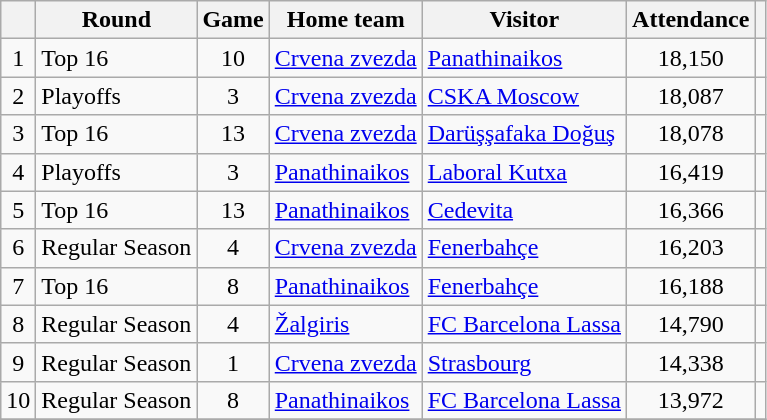<table class="wikitable" style="text-align:center">
<tr>
<th></th>
<th>Round</th>
<th>Game</th>
<th>Home team</th>
<th>Visitor</th>
<th>Attendance</th>
<th></th>
</tr>
<tr>
<td>1</td>
<td align="left">Top 16</td>
<td>10</td>
<td align="left"> <a href='#'>Crvena zvezda</a></td>
<td align="left"> <a href='#'>Panathinaikos</a></td>
<td>18,150</td>
<td><small></small></td>
</tr>
<tr>
<td>2</td>
<td align="left">Playoffs</td>
<td>3</td>
<td align="left"> <a href='#'>Crvena zvezda</a></td>
<td align="left"> <a href='#'>CSKA Moscow</a></td>
<td>18,087</td>
<td><small>	</small></td>
</tr>
<tr>
<td>3</td>
<td align="left">Top 16</td>
<td>13</td>
<td align="left"> <a href='#'>Crvena zvezda</a></td>
<td align="left"> <a href='#'>Darüşşafaka Doğuş</a></td>
<td>18,078</td>
<td><small></small></td>
</tr>
<tr>
<td>4</td>
<td align="left">Playoffs</td>
<td>3</td>
<td align="left"> <a href='#'>Panathinaikos</a></td>
<td align="left"> <a href='#'>Laboral Kutxa</a></td>
<td>16,419</td>
<td><small>	</small></td>
</tr>
<tr>
<td>5</td>
<td align="left">Top 16</td>
<td>13</td>
<td align="left"> <a href='#'>Panathinaikos</a></td>
<td align="left"> <a href='#'>Cedevita</a></td>
<td>16,366</td>
<td><small>	</small></td>
</tr>
<tr>
<td>6</td>
<td align="left">Regular Season</td>
<td>4</td>
<td align="left"> <a href='#'>Crvena zvezda</a></td>
<td align="left"> <a href='#'>Fenerbahçe</a></td>
<td>16,203</td>
<td><small>	</small></td>
</tr>
<tr>
<td>7</td>
<td align="left">Top 16</td>
<td>8</td>
<td align="left"> <a href='#'>Panathinaikos</a></td>
<td align="left"> <a href='#'>Fenerbahçe</a></td>
<td>16,188</td>
<td><small></small></td>
</tr>
<tr>
<td>8</td>
<td align="left">Regular Season</td>
<td>4</td>
<td align="left"> <a href='#'>Žalgiris</a></td>
<td align="left"> <a href='#'>FC Barcelona Lassa</a></td>
<td>14,790</td>
<td><small></small></td>
</tr>
<tr>
<td>9</td>
<td align="left">Regular Season</td>
<td>1</td>
<td align="left"> <a href='#'>Crvena zvezda</a></td>
<td align="left"> <a href='#'>Strasbourg</a></td>
<td>14,338</td>
<td><small></small></td>
</tr>
<tr>
<td>10</td>
<td align="left">Regular Season</td>
<td>8</td>
<td align="left"> <a href='#'>Panathinaikos</a></td>
<td align="left"> <a href='#'>FC Barcelona Lassa</a></td>
<td>13,972</td>
<td><small></small></td>
</tr>
<tr>
</tr>
</table>
